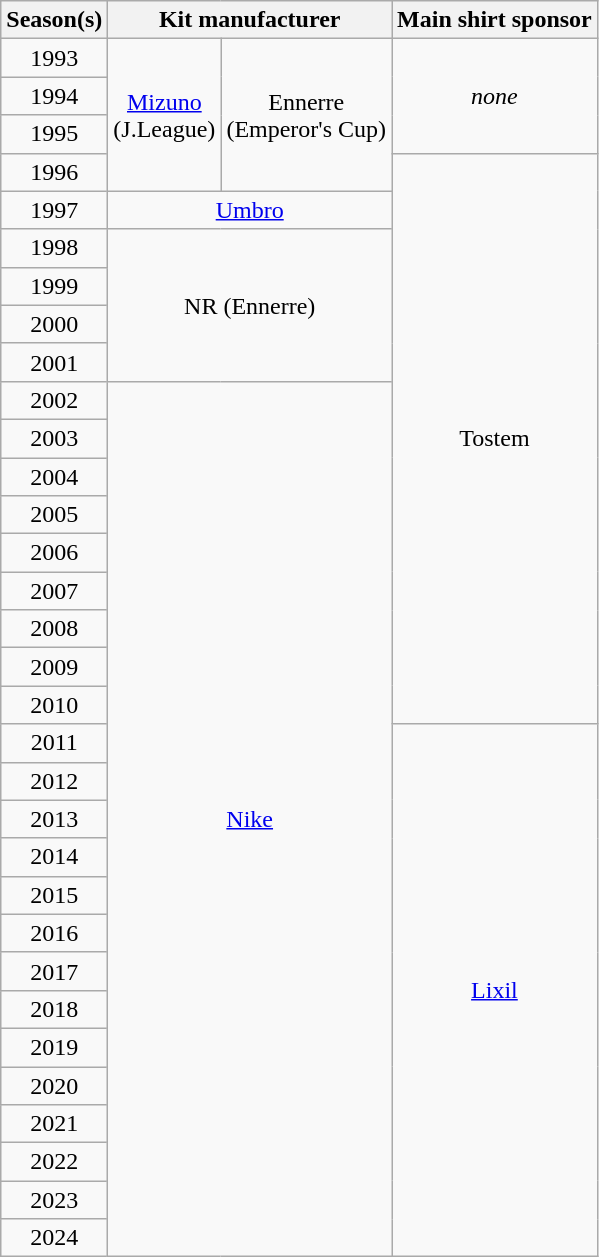<table class="wikitable" style="text-align:center;">
<tr>
<th>Season(s)</th>
<th colspan="2">Kit manufacturer</th>
<th>Main shirt sponsor</th>
</tr>
<tr>
<td>1993</td>
<td rowspan="4"><a href='#'>Mizuno</a><br>(J.League)</td>
<td rowspan="4">Ennerre<br>(Emperor's Cup)</td>
<td rowspan="3"><em>none</em></td>
</tr>
<tr>
<td>1994</td>
</tr>
<tr>
<td>1995</td>
</tr>
<tr>
<td>1996</td>
<td rowspan="15">Tostem</td>
</tr>
<tr>
<td>1997</td>
<td colspan="2"><a href='#'>Umbro</a></td>
</tr>
<tr>
<td>1998</td>
<td colspan="2" rowspan="4">NR (Ennerre)</td>
</tr>
<tr>
<td>1999</td>
</tr>
<tr>
<td>2000</td>
</tr>
<tr>
<td>2001</td>
</tr>
<tr>
<td>2002</td>
<td colspan="2" rowspan="23"><a href='#'>Nike</a></td>
</tr>
<tr>
<td>2003</td>
</tr>
<tr>
<td>2004</td>
</tr>
<tr>
<td>2005</td>
</tr>
<tr>
<td>2006</td>
</tr>
<tr>
<td>2007</td>
</tr>
<tr>
<td>2008</td>
</tr>
<tr>
<td>2009</td>
</tr>
<tr>
<td>2010</td>
</tr>
<tr>
<td>2011</td>
<td rowspan="14"><a href='#'>Lixil</a></td>
</tr>
<tr>
<td>2012</td>
</tr>
<tr>
<td>2013</td>
</tr>
<tr>
<td>2014</td>
</tr>
<tr>
<td>2015</td>
</tr>
<tr>
<td>2016</td>
</tr>
<tr>
<td>2017</td>
</tr>
<tr>
<td>2018</td>
</tr>
<tr>
<td>2019</td>
</tr>
<tr>
<td>2020</td>
</tr>
<tr>
<td>2021</td>
</tr>
<tr>
<td>2022</td>
</tr>
<tr>
<td>2023</td>
</tr>
<tr>
<td>2024</td>
</tr>
</table>
